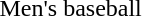<table>
<tr>
<td>Men's baseball</td>
<td></td>
<td></td>
<td></td>
</tr>
</table>
